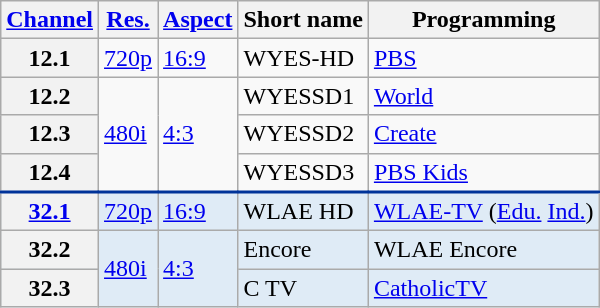<table class="wikitable">
<tr>
<th scope = "col"><a href='#'>Channel</a></th>
<th scope = "col"><a href='#'>Res.</a></th>
<th scope = "col"><a href='#'>Aspect</a></th>
<th scope = "col">Short name</th>
<th scope = "col">Programming</th>
</tr>
<tr>
<th scope = "row">12.1</th>
<td><a href='#'>720p</a></td>
<td><a href='#'>16:9</a></td>
<td>WYES-HD</td>
<td><a href='#'>PBS</a></td>
</tr>
<tr>
<th scope = "row">12.2</th>
<td rowspan="3"><a href='#'>480i</a></td>
<td rowspan="3"><a href='#'>4:3</a></td>
<td>WYESSD1</td>
<td><a href='#'>World</a></td>
</tr>
<tr>
<th scope = "row">12.3</th>
<td>WYESSD2</td>
<td><a href='#'>Create</a></td>
</tr>
<tr>
<th scope = "row">12.4</th>
<td>WYESSD3</td>
<td><a href='#'>PBS Kids</a></td>
</tr>
<tr style="background-color:#DFEBF6; border-top: 2px solid #003399;">
<th scope = "row"><a href='#'>32.1</a></th>
<td><a href='#'>720p</a></td>
<td><a href='#'>16:9</a></td>
<td>WLAE HD</td>
<td><a href='#'>WLAE-TV</a> (<a href='#'>Edu.</a> <a href='#'>Ind.</a>)</td>
</tr>
<tr style="background-color:#DFEBF6;">
<th scope = "row">32.2</th>
<td rowspan="2"><a href='#'>480i</a></td>
<td rowspan="2"><a href='#'>4:3</a></td>
<td>Encore</td>
<td>WLAE Encore</td>
</tr>
<tr style="background-color:#DFEBF6;">
<th scope = "row">32.3</th>
<td>C TV</td>
<td><a href='#'>CatholicTV</a></td>
</tr>
</table>
